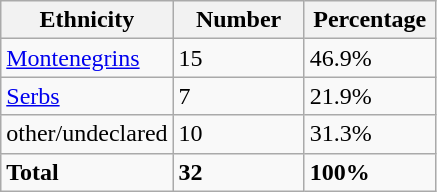<table class="wikitable">
<tr>
<th width="100px">Ethnicity</th>
<th width="80px">Number</th>
<th width="80px">Percentage</th>
</tr>
<tr>
<td><a href='#'>Montenegrins</a></td>
<td>15</td>
<td>46.9%</td>
</tr>
<tr>
<td><a href='#'>Serbs</a></td>
<td>7</td>
<td>21.9%</td>
</tr>
<tr>
<td>other/undeclared</td>
<td>10</td>
<td>31.3%</td>
</tr>
<tr>
<td><strong>Total</strong></td>
<td><strong>32</strong></td>
<td><strong>100%</strong></td>
</tr>
</table>
